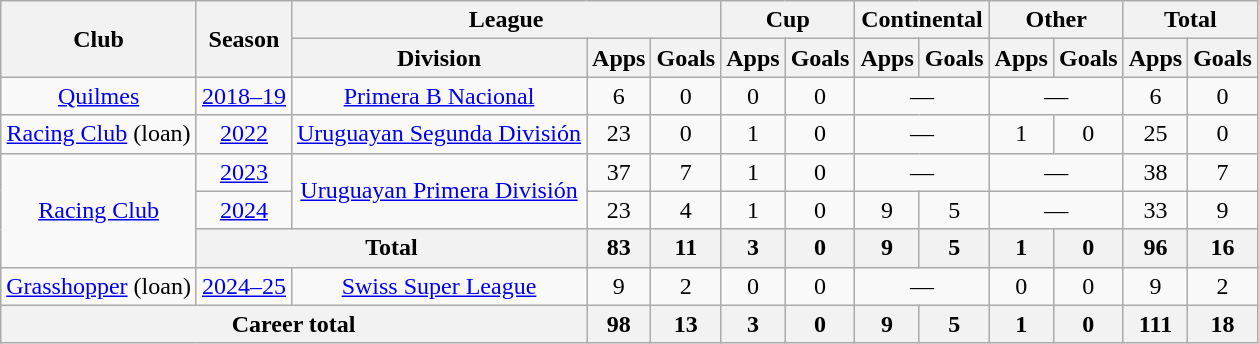<table class="wikitable" style="text-align:center">
<tr>
<th rowspan="2">Club</th>
<th rowspan="2">Season</th>
<th colspan="3">League</th>
<th colspan="2">Cup</th>
<th colspan="2">Continental</th>
<th colspan="2">Other</th>
<th colspan="2">Total</th>
</tr>
<tr>
<th>Division</th>
<th>Apps</th>
<th>Goals</th>
<th>Apps</th>
<th>Goals</th>
<th>Apps</th>
<th>Goals</th>
<th>Apps</th>
<th>Goals</th>
<th>Apps</th>
<th>Goals</th>
</tr>
<tr>
<td rowspan=1><a href='#'>Quilmes</a></td>
<td><a href='#'>2018–19</a></td>
<td rowspan="1"><a href='#'>Primera B Nacional</a></td>
<td>6</td>
<td>0</td>
<td>0</td>
<td>0</td>
<td colspan="2">—</td>
<td colspan="2">—</td>
<td>6</td>
<td>0</td>
</tr>
<tr>
<td><a href='#'>Racing Club</a> (loan)</td>
<td><a href='#'>2022</a></td>
<td><a href='#'>Uruguayan Segunda División</a></td>
<td>23</td>
<td>0</td>
<td>1</td>
<td>0</td>
<td colspan="2">—</td>
<td>1</td>
<td>0</td>
<td>25</td>
<td>0</td>
</tr>
<tr>
<td rowspan=3><a href='#'>Racing Club</a></td>
<td><a href='#'>2023</a></td>
<td rowspan=2><a href='#'>Uruguayan Primera División</a></td>
<td>37</td>
<td>7</td>
<td>1</td>
<td>0</td>
<td colspan="2">—</td>
<td colspan="2">—</td>
<td>38</td>
<td>7</td>
</tr>
<tr>
<td><a href='#'>2024</a></td>
<td>23</td>
<td>4</td>
<td>1</td>
<td>0</td>
<td>9</td>
<td>5</td>
<td colspan="2">—</td>
<td>33</td>
<td>9</td>
</tr>
<tr>
<th colspan=2>Total</th>
<th>83</th>
<th>11</th>
<th>3</th>
<th>0</th>
<th>9</th>
<th>5</th>
<th>1</th>
<th>0</th>
<th>96</th>
<th>16</th>
</tr>
<tr>
<td><a href='#'>Grasshopper</a> (loan)</td>
<td><a href='#'>2024–25</a></td>
<td><a href='#'>Swiss Super League</a></td>
<td>9</td>
<td>2</td>
<td>0</td>
<td>0</td>
<td colspan=2>—</td>
<td>0</td>
<td>0</td>
<td>9</td>
<td>2</td>
</tr>
<tr>
<th colspan="3">Career total</th>
<th>98</th>
<th>13</th>
<th>3</th>
<th>0</th>
<th>9</th>
<th>5</th>
<th>1</th>
<th>0</th>
<th>111</th>
<th>18</th>
</tr>
</table>
